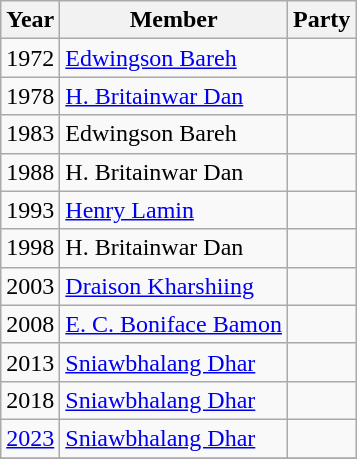<table class="wikitable sortable">
<tr>
<th>Year</th>
<th>Member</th>
<th colspan=2>Party</th>
</tr>
<tr>
<td>1972</td>
<td><a href='#'>Edwingson Bareh</a></td>
<td></td>
</tr>
<tr>
<td>1978</td>
<td><a href='#'>H. Britainwar Dan</a></td>
<td></td>
</tr>
<tr>
<td>1983</td>
<td>Edwingson Bareh</td>
</tr>
<tr>
<td>1988</td>
<td>H. Britainwar Dan</td>
<td></td>
</tr>
<tr>
<td>1993</td>
<td><a href='#'>Henry Lamin</a></td>
<td></td>
</tr>
<tr>
<td>1998</td>
<td>H. Britainwar Dan</td>
<td></td>
</tr>
<tr>
<td>2003</td>
<td><a href='#'>Draison Kharshiing</a></td>
<td></td>
</tr>
<tr>
<td>2008</td>
<td><a href='#'>E. C. Boniface Bamon</a></td>
<td></td>
</tr>
<tr>
<td>2013</td>
<td><a href='#'>Sniawbhalang Dhar</a></td>
<td></td>
</tr>
<tr>
<td>2018</td>
<td><a href='#'>Sniawbhalang Dhar</a></td>
<td></td>
</tr>
<tr>
<td><a href='#'>2023</a></td>
<td><a href='#'>Sniawbhalang Dhar</a></td>
<td></td>
</tr>
<tr>
</tr>
</table>
